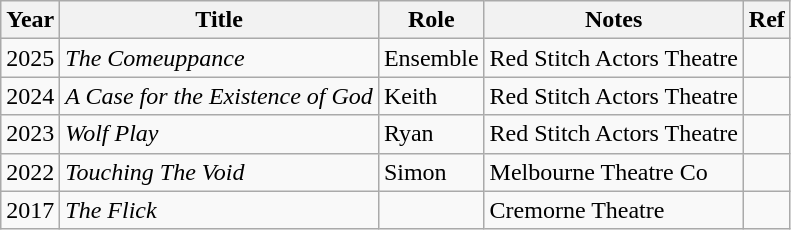<table class="wikitable sortable">
<tr>
<th>Year</th>
<th>Title</th>
<th>Role</th>
<th>Notes</th>
<th>Ref</th>
</tr>
<tr>
<td>2025</td>
<td><em>The Comeuppance</em></td>
<td>Ensemble</td>
<td>Red Stitch Actors Theatre</td>
<td></td>
</tr>
<tr>
<td>2024</td>
<td><em>A Case for the Existence of God</em></td>
<td>Keith</td>
<td>Red Stitch Actors Theatre</td>
<td></td>
</tr>
<tr>
<td>2023</td>
<td><em>Wolf Play</em></td>
<td>Ryan</td>
<td>Red Stitch Actors Theatre</td>
<td></td>
</tr>
<tr>
<td>2022</td>
<td><em>Touching The Void</em></td>
<td>Simon</td>
<td>Melbourne Theatre Co</td>
<td></td>
</tr>
<tr>
<td>2017</td>
<td><em>The Flick</em></td>
<td></td>
<td>Cremorne Theatre</td>
<td></td>
</tr>
</table>
